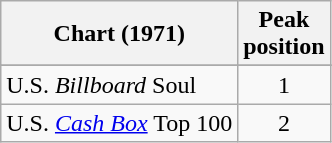<table class="wikitable sortable">
<tr>
<th align="left">Chart (1971)</th>
<th align="left">Peak<br>position</th>
</tr>
<tr>
</tr>
<tr>
</tr>
<tr>
<td align="left">U.S. <em>Billboard</em> Soul</td>
<td style="text-align:center;">1</td>
</tr>
<tr>
<td align="left">U.S. <em><a href='#'>Cash Box</a></em> Top 100</td>
<td style="text-align:center;">2</td>
</tr>
</table>
